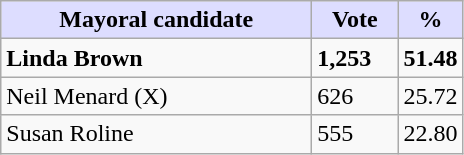<table class="wikitable">
<tr>
<th style="background:#ddf;" width="200px">Mayoral candidate</th>
<th style="background:#ddf;" width="50px">Vote</th>
<th style="background:#ddf;" width="30px">%</th>
</tr>
<tr>
<td><strong>Linda Brown</strong></td>
<td><strong>1,253</strong></td>
<td><strong>51.48</strong></td>
</tr>
<tr>
<td>Neil Menard (X)</td>
<td>626</td>
<td>25.72</td>
</tr>
<tr>
<td>Susan Roline</td>
<td>555</td>
<td>22.80</td>
</tr>
</table>
